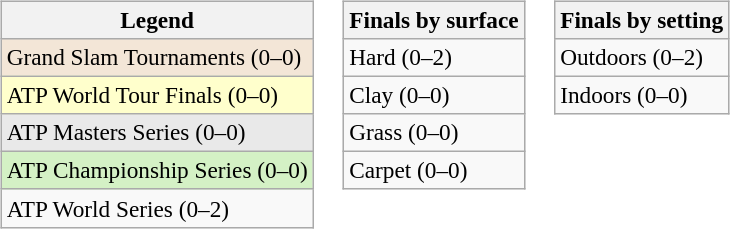<table>
<tr valign=top>
<td><br><table class=wikitable style=font-size:97%>
<tr>
<th>Legend</th>
</tr>
<tr style="background:#f3e6d7;">
<td>Grand Slam Tournaments (0–0)</td>
</tr>
<tr style="background:#ffc;">
<td>ATP World Tour Finals (0–0)</td>
</tr>
<tr style="background:#e9e9e9;">
<td>ATP Masters Series (0–0)</td>
</tr>
<tr style="background:#d4f1c5;">
<td>ATP Championship Series (0–0)</td>
</tr>
<tr>
<td>ATP World Series (0–2)</td>
</tr>
</table>
</td>
<td><br><table class=wikitable style=font-size:97%>
<tr>
<th>Finals by surface</th>
</tr>
<tr>
<td>Hard (0–2)</td>
</tr>
<tr>
<td>Clay (0–0)</td>
</tr>
<tr>
<td>Grass (0–0)</td>
</tr>
<tr>
<td>Carpet (0–0)</td>
</tr>
</table>
</td>
<td><br><table class=wikitable style=font-size:97%>
<tr>
<th>Finals by setting</th>
</tr>
<tr>
<td>Outdoors (0–2)</td>
</tr>
<tr>
<td>Indoors (0–0)</td>
</tr>
</table>
</td>
</tr>
</table>
